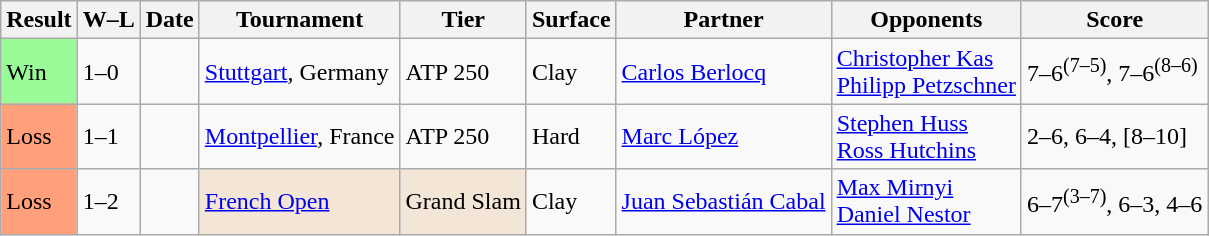<table class="sortable wikitable">
<tr>
<th>Result</th>
<th class="unsortable">W–L</th>
<th>Date</th>
<th>Tournament</th>
<th>Tier</th>
<th>Surface</th>
<th>Partner</th>
<th>Opponents</th>
<th class="unsortable">Score</th>
</tr>
<tr>
<td bgcolor=98FB98>Win</td>
<td>1–0</td>
<td><a href='#'></a></td>
<td><a href='#'>Stuttgart</a>, Germany</td>
<td>ATP 250</td>
<td>Clay</td>
<td> <a href='#'>Carlos Berlocq</a></td>
<td> <a href='#'>Christopher Kas</a><br> <a href='#'>Philipp Petzschner</a></td>
<td>7–6<sup>(7–5)</sup>, 7–6<sup>(8–6)</sup></td>
</tr>
<tr>
<td bgcolor=FFA07A>Loss</td>
<td>1–1</td>
<td><a href='#'></a></td>
<td><a href='#'>Montpellier</a>, France</td>
<td>ATP 250</td>
<td>Hard</td>
<td> <a href='#'>Marc López</a></td>
<td> <a href='#'>Stephen Huss</a><br> <a href='#'>Ross Hutchins</a></td>
<td>2–6, 6–4, [8–10]</td>
</tr>
<tr>
<td bgcolor=FFA07A>Loss</td>
<td>1–2</td>
<td><a href='#'></a></td>
<td style="background:#f3e6d7;"><a href='#'>French Open</a></td>
<td style="background:#f3e6d7;">Grand Slam</td>
<td>Clay</td>
<td> <a href='#'>Juan Sebastián Cabal</a></td>
<td> <a href='#'>Max Mirnyi</a><br> <a href='#'>Daniel Nestor</a></td>
<td>6–7<sup>(3–7)</sup>, 6–3, 4–6</td>
</tr>
</table>
